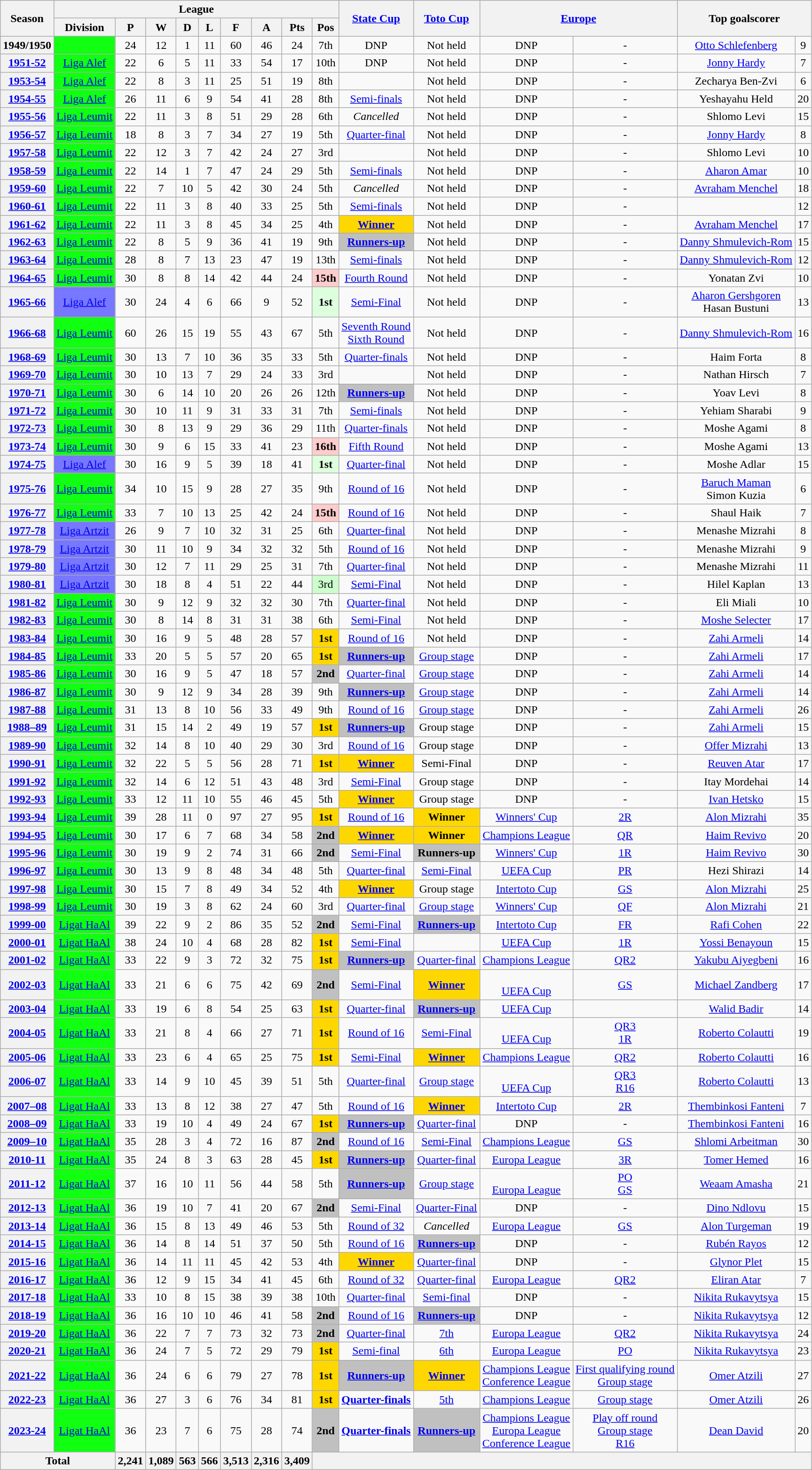<table class="wikitable sortable" style="text-align: center">
<tr>
<th scope="col" rowspan=2>Season</th>
<th colspan=9 class="unsortable">League</th>
<th scope="col" rowspan=2><a href='#'>State Cup</a></th>
<th scope="col" rowspan=2><a href='#'>Toto Cup</a></th>
<th scope="col" rowspan=2 colspan=2 class="unsortable"><a href='#'>Europe</a></th>
<th scope="col" rowspan=2 colspan=2 class="unsortable">Top goalscorer</th>
</tr>
<tr>
<th>Division</th>
<th>P</th>
<th>W</th>
<th>D</th>
<th>L</th>
<th>F</th>
<th>A</th>
<th>Pts</th>
<th>Pos</th>
</tr>
<tr>
<th scope="row">1949/1950</th>
<td style="background:#11ff11;"></td>
<td>24</td>
<td>12</td>
<td>1</td>
<td>11</td>
<td>60</td>
<td>46</td>
<td>24</td>
<td>7th</td>
<td>DNP</td>
<td>Not held</td>
<td>DNP</td>
<td>-</td>
<td> <a href='#'>Otto Schlefenberg</a></td>
<td>9</td>
</tr>
<tr>
<th><a href='#'>1951-52</a></th>
<td style="background:#11ff11;"><a href='#'>Liga Alef</a></td>
<td>22</td>
<td>6</td>
<td>5</td>
<td>11</td>
<td>33</td>
<td>54</td>
<td>17</td>
<td>10th</td>
<td>DNP</td>
<td>Not held</td>
<td>DNP</td>
<td>-</td>
<td> <a href='#'>Jonny Hardy</a></td>
<td>7</td>
</tr>
<tr>
<th><a href='#'>1953-54</a></th>
<td style="background:#11ff11;"><a href='#'>Liga Alef</a></td>
<td>22</td>
<td>8</td>
<td>3</td>
<td>11</td>
<td>25</td>
<td>51</td>
<td>19</td>
<td>8th</td>
<td></td>
<td>Not held</td>
<td>DNP</td>
<td>-</td>
<td> Zecharya Ben-Zvi</td>
<td>6</td>
</tr>
<tr>
<th><a href='#'>1954-55</a></th>
<td style="background:#11ff11;"><a href='#'>Liga Alef</a></td>
<td>26</td>
<td>11</td>
<td>6</td>
<td>9</td>
<td>54</td>
<td>41</td>
<td>28</td>
<td>8th</td>
<td><a href='#'>Semi-finals</a></td>
<td>Not held</td>
<td>DNP</td>
<td>-</td>
<td> Yeshayahu Held</td>
<td>20</td>
</tr>
<tr>
<th><a href='#'>1955-56</a></th>
<td style="background:#11ff11;"><a href='#'>Liga Leumit</a></td>
<td>22</td>
<td>11</td>
<td>3</td>
<td>8</td>
<td>51</td>
<td>29</td>
<td>28</td>
<td>6th</td>
<td><em>Cancelled</em></td>
<td>Not held</td>
<td>DNP</td>
<td>-</td>
<td> Shlomo Levi</td>
<td>15</td>
</tr>
<tr>
<th><a href='#'>1956-57</a></th>
<td style="background:#11ff11;"><a href='#'>Liga Leumit</a></td>
<td>18</td>
<td>8</td>
<td>3</td>
<td>7</td>
<td>34</td>
<td>27</td>
<td>19</td>
<td>5th</td>
<td><a href='#'>Quarter-final</a></td>
<td>Not held</td>
<td>DNP</td>
<td>-</td>
<td><a href='#'>Jonny Hardy</a></td>
<td>8</td>
</tr>
<tr>
<th><a href='#'>1957-58</a></th>
<td style="background:#11ff11;"><a href='#'>Liga Leumit</a></td>
<td>22</td>
<td>12</td>
<td>3</td>
<td>7</td>
<td>42</td>
<td>24</td>
<td>27</td>
<td>3rd</td>
<td></td>
<td>Not held</td>
<td>DNP</td>
<td>-</td>
<td> Shlomo Levi</td>
<td>10</td>
</tr>
<tr>
<th><a href='#'>1958-59</a></th>
<td style="background:#11ff11;"><a href='#'>Liga Leumit</a></td>
<td>22</td>
<td>14</td>
<td>1</td>
<td>7</td>
<td>47</td>
<td>24</td>
<td>29</td>
<td>5th</td>
<td><a href='#'>Semi-finals</a></td>
<td>Not held</td>
<td>DNP</td>
<td>-</td>
<td> <a href='#'>Aharon Amar</a></td>
<td>10</td>
</tr>
<tr>
<th><a href='#'>1959-60</a></th>
<td style="background:#11ff11;"><a href='#'>Liga Leumit</a></td>
<td>22</td>
<td>7</td>
<td>10</td>
<td>5</td>
<td>42</td>
<td>30</td>
<td>24</td>
<td>5th</td>
<td><em>Cancelled</em></td>
<td>Not held</td>
<td>DNP</td>
<td>-</td>
<td> <a href='#'>Avraham Menchel</a></td>
<td>18</td>
</tr>
<tr>
<th><a href='#'>1960-61</a></th>
<td style="background:#11ff11;"><a href='#'>Liga Leumit</a></td>
<td>22</td>
<td>11</td>
<td>3</td>
<td>8</td>
<td>40</td>
<td>33</td>
<td>25</td>
<td>5th</td>
<td><a href='#'>Semi-finals</a></td>
<td>Not held</td>
<td>DNP</td>
<td>-</td>
<td></td>
<td>12</td>
</tr>
<tr>
<th><a href='#'>1961-62</a></th>
<td style="background:#11ff11;"><a href='#'>Liga Leumit</a></td>
<td>22</td>
<td>11</td>
<td>3</td>
<td>8</td>
<td>45</td>
<td>34</td>
<td>25</td>
<td>4th</td>
<td bgcolor=gold><a href='#'><strong>Winner</strong></a></td>
<td>Not held</td>
<td>DNP</td>
<td>-</td>
<td> <a href='#'>Avraham Menchel</a></td>
<td>17</td>
</tr>
<tr>
<th><a href='#'>1962-63</a></th>
<td style="background:#11ff11;"><a href='#'>Liga Leumit</a></td>
<td>22</td>
<td>8</td>
<td>5</td>
<td>9</td>
<td>36</td>
<td>41</td>
<td>19</td>
<td>9th</td>
<td bgcolor=silver><a href='#'><strong>Runners-up</strong></a></td>
<td>Not held</td>
<td>DNP</td>
<td>-</td>
<td> <a href='#'>Danny Shmulevich-Rom</a></td>
<td>15</td>
</tr>
<tr>
<th><a href='#'>1963-64</a></th>
<td style="background:#11ff11;"><a href='#'>Liga Leumit</a></td>
<td>28</td>
<td>8</td>
<td>7</td>
<td>13</td>
<td>23</td>
<td>47</td>
<td>19</td>
<td>13th</td>
<td><a href='#'>Semi-finals</a></td>
<td>Not held</td>
<td>DNP</td>
<td>-</td>
<td> <a href='#'>Danny Shmulevich-Rom</a></td>
<td>12</td>
</tr>
<tr>
<th><a href='#'>1964-65</a></th>
<td style="background:#11ff11;"><a href='#'>Liga Leumit</a></td>
<td>30</td>
<td>8</td>
<td>8</td>
<td>14</td>
<td>42</td>
<td>44</td>
<td>24</td>
<td bgcolor="#FFCCCC"><strong>15th</strong></td>
<td><a href='#'>Fourth Round</a></td>
<td>Not held</td>
<td>DNP</td>
<td>-</td>
<td> Yonatan Zvi</td>
<td>10</td>
</tr>
<tr>
<th><a href='#'>1965-66</a></th>
<td style="background:#7777ff;"><a href='#'>Liga Alef</a></td>
<td>30</td>
<td>24</td>
<td>4</td>
<td>6</td>
<td>66</td>
<td>9</td>
<td>52</td>
<td bgcolor="#DDFFDD"><strong>1st</strong></td>
<td><a href='#'>Semi-Final</a></td>
<td>Not held</td>
<td>DNP</td>
<td>-</td>
<td> <a href='#'>Aharon Gershgoren</a> <br> Hasan Bustuni</td>
<td>13</td>
</tr>
<tr>
<th><a href='#'>1966-68</a></th>
<td style="background:#11ff11;"><a href='#'>Liga Leumit</a></td>
<td>60</td>
<td>26</td>
<td>15</td>
<td>19</td>
<td>55</td>
<td>43</td>
<td>67</td>
<td>5th</td>
<td><a href='#'>Seventh Round</a><br> <a href='#'>Sixth Round</a></td>
<td>Not held</td>
<td>DNP</td>
<td>-</td>
<td> <a href='#'>Danny Shmulevich-Rom</a></td>
<td>16</td>
</tr>
<tr>
<th><a href='#'>1968-69</a></th>
<td style="background:#11ff11;"><a href='#'>Liga Leumit</a></td>
<td>30</td>
<td>13</td>
<td>7</td>
<td>10</td>
<td>36</td>
<td>35</td>
<td>33</td>
<td>5th</td>
<td><a href='#'>Quarter-finals</a></td>
<td>Not held</td>
<td>DNP</td>
<td>-</td>
<td> Haim Forta</td>
<td>8</td>
</tr>
<tr>
<th><a href='#'>1969-70</a></th>
<td style="background:#11ff11;"><a href='#'>Liga Leumit</a></td>
<td>30</td>
<td>10</td>
<td>13</td>
<td>7</td>
<td>29</td>
<td>24</td>
<td>33</td>
<td>3rd</td>
<td></td>
<td>Not held</td>
<td>DNP</td>
<td>-</td>
<td> Nathan Hirsch</td>
<td>7</td>
</tr>
<tr>
<th><a href='#'>1970-71</a></th>
<td style="background:#11ff11;"><a href='#'>Liga Leumit</a></td>
<td>30</td>
<td>6</td>
<td>14</td>
<td>10</td>
<td>20</td>
<td>26</td>
<td>26</td>
<td>12th</td>
<td bgcolor=silver><a href='#'><strong>Runners-up</strong></a></td>
<td>Not held</td>
<td>DNP</td>
<td>-</td>
<td> Yoav Levi</td>
<td>8</td>
</tr>
<tr>
<th><a href='#'>1971-72</a></th>
<td style="background:#11ff11;"><a href='#'>Liga Leumit</a></td>
<td>30</td>
<td>10</td>
<td>11</td>
<td>9</td>
<td>31</td>
<td>33</td>
<td>31</td>
<td>7th</td>
<td><a href='#'>Semi-finals</a></td>
<td>Not held</td>
<td>DNP</td>
<td>-</td>
<td> Yehiam Sharabi</td>
<td>9</td>
</tr>
<tr>
<th><a href='#'>1972-73</a></th>
<td style="background:#11ff11;"><a href='#'>Liga Leumit</a></td>
<td>30</td>
<td>8</td>
<td>13</td>
<td>9</td>
<td>29</td>
<td>36</td>
<td>29</td>
<td>11th</td>
<td><a href='#'>Quarter-finals</a></td>
<td>Not held</td>
<td>DNP</td>
<td>-</td>
<td> Moshe Agami</td>
<td>8</td>
</tr>
<tr>
<th><a href='#'>1973-74</a></th>
<td style="background:#11ff11;"><a href='#'>Liga Leumit</a></td>
<td>30</td>
<td>9</td>
<td>6</td>
<td>15</td>
<td>33</td>
<td>41</td>
<td>23</td>
<td bgcolor="#FFCCCC"><strong>16th</strong></td>
<td><a href='#'>Fifth Round</a></td>
<td>Not held</td>
<td>DNP</td>
<td>-</td>
<td> Moshe Agami</td>
<td>13</td>
</tr>
<tr>
<th><a href='#'>1974-75</a></th>
<td style="background:#7777ff;"><a href='#'>Liga Alef</a></td>
<td>30</td>
<td>16</td>
<td>9</td>
<td>5</td>
<td>39</td>
<td>18</td>
<td>41</td>
<td bgcolor="#DDFFDD"><strong>1st</strong></td>
<td><a href='#'>Quarter-final</a></td>
<td>Not held</td>
<td>DNP</td>
<td>-</td>
<td> Moshe Adlar</td>
<td>15</td>
</tr>
<tr>
<th><a href='#'>1975-76</a></th>
<td style="background:#11ff11;"><a href='#'>Liga Leumit</a></td>
<td>34</td>
<td>10</td>
<td>15</td>
<td>9</td>
<td>28</td>
<td>27</td>
<td>35</td>
<td>9th</td>
<td><a href='#'>Round of 16</a></td>
<td>Not held</td>
<td>DNP</td>
<td>-</td>
<td> <a href='#'>Baruch Maman</a> <br>   Simon Kuzia</td>
<td>6</td>
</tr>
<tr>
<th><a href='#'>1976-77</a></th>
<td style="background:#11ff11;"><a href='#'>Liga Leumit</a></td>
<td>33</td>
<td>7</td>
<td>10</td>
<td>13</td>
<td>25</td>
<td>42</td>
<td>24</td>
<td bgcolor="#FFCCCC"><strong>15th</strong></td>
<td><a href='#'>Round of 16</a></td>
<td>Not held</td>
<td>DNP</td>
<td>-</td>
<td> Shaul Haik</td>
<td>7</td>
</tr>
<tr>
<th><a href='#'>1977-78</a></th>
<td style="background:#7777ff;"><a href='#'>Liga Artzit</a></td>
<td>26</td>
<td>9</td>
<td>7</td>
<td>10</td>
<td>32</td>
<td>31</td>
<td>25</td>
<td>6th</td>
<td><a href='#'>Quarter-final</a></td>
<td>Not held</td>
<td>DNP</td>
<td>-</td>
<td> Menashe Mizrahi</td>
<td>8</td>
</tr>
<tr>
<th><a href='#'>1978-79</a></th>
<td style="background:#7777ff;"><a href='#'>Liga Artzit</a></td>
<td>30</td>
<td>11</td>
<td>10</td>
<td>9</td>
<td>34</td>
<td>32</td>
<td>32</td>
<td>5th</td>
<td><a href='#'>Round of 16</a></td>
<td>Not held</td>
<td>DNP</td>
<td>-</td>
<td> Menashe Mizrahi</td>
<td>9</td>
</tr>
<tr>
<th><a href='#'>1979-80</a></th>
<td style="background:#7777ff;"><a href='#'>Liga Artzit</a></td>
<td>30</td>
<td>12</td>
<td>7</td>
<td>11</td>
<td>29</td>
<td>25</td>
<td>31</td>
<td>7th</td>
<td><a href='#'>Quarter-final</a></td>
<td>Not held</td>
<td>DNP</td>
<td>-</td>
<td> Menashe Mizrahi</td>
<td>11</td>
</tr>
<tr>
<th><a href='#'>1980-81</a></th>
<td style="background:#7777ff;"><a href='#'>Liga Artzit</a></td>
<td>30</td>
<td>18</td>
<td>8</td>
<td>4</td>
<td>51</td>
<td>22</td>
<td>44</td>
<td bgcolor="#ccffcc">3rd</td>
<td><a href='#'>Semi-Final</a></td>
<td>Not held</td>
<td>DNP</td>
<td>-</td>
<td> Hilel Kaplan</td>
<td>13</td>
</tr>
<tr>
<th><a href='#'>1981-82</a></th>
<td style="background:#11ff11;"><a href='#'>Liga Leumit</a></td>
<td>30</td>
<td>9</td>
<td>12</td>
<td>9</td>
<td>32</td>
<td>32</td>
<td>30</td>
<td>7th</td>
<td><a href='#'>Quarter-final</a></td>
<td>Not held</td>
<td>DNP</td>
<td>-</td>
<td> Eli Miali</td>
<td>10</td>
</tr>
<tr>
<th><a href='#'>1982-83</a></th>
<td style="background:#11ff11;"><a href='#'>Liga Leumit</a></td>
<td>30</td>
<td>8</td>
<td>14</td>
<td>8</td>
<td>31</td>
<td>31</td>
<td>38</td>
<td>6th</td>
<td><a href='#'>Semi-Final</a></td>
<td>Not held</td>
<td>DNP</td>
<td>-</td>
<td> <a href='#'>Moshe Selecter</a></td>
<td>17</td>
</tr>
<tr>
<th><a href='#'>1983-84</a></th>
<td style="background:#11ff11;"><a href='#'>Liga Leumit</a></td>
<td>30</td>
<td>16</td>
<td>9</td>
<td>5</td>
<td>48</td>
<td>28</td>
<td>57</td>
<td bgcolor=gold><strong>1st</strong></td>
<td><a href='#'>Round of 16</a></td>
<td>Not held</td>
<td>DNP</td>
<td>-</td>
<td> <a href='#'>Zahi Armeli</a></td>
<td>14</td>
</tr>
<tr>
<th><a href='#'>1984-85</a></th>
<td style="background:#11ff11;"><a href='#'>Liga Leumit</a></td>
<td>33</td>
<td>20</td>
<td>5</td>
<td>5</td>
<td>57</td>
<td>20</td>
<td>65</td>
<td bgcolor=gold><strong>1st</strong></td>
<td bgcolor=silver><a href='#'><strong>Runners-up</strong></a></td>
<td><a href='#'>Group stage</a></td>
<td>DNP</td>
<td>-</td>
<td> <a href='#'>Zahi Armeli</a></td>
<td>17</td>
</tr>
<tr>
<th><a href='#'>1985-86</a></th>
<td style="background:#11ff11;"><a href='#'>Liga Leumit</a></td>
<td>30</td>
<td>16</td>
<td>9</td>
<td>5</td>
<td>47</td>
<td>18</td>
<td>57</td>
<td bgcolor=silver><strong>2nd</strong></td>
<td><a href='#'>Quarter-final</a></td>
<td><a href='#'>Group stage</a></td>
<td>DNP</td>
<td>-</td>
<td> <a href='#'>Zahi Armeli</a></td>
<td>14</td>
</tr>
<tr>
<th><a href='#'>1986-87</a></th>
<td style="background:#11ff11;"><a href='#'>Liga Leumit</a></td>
<td>30</td>
<td>9</td>
<td>12</td>
<td>9</td>
<td>34</td>
<td>28</td>
<td>39</td>
<td>9th</td>
<td bgcolor=silver><a href='#'><strong>Runners-up</strong></a></td>
<td><a href='#'>Group stage</a></td>
<td>DNP</td>
<td>-</td>
<td> <a href='#'>Zahi Armeli</a></td>
<td>14</td>
</tr>
<tr>
<th><a href='#'>1987-88</a></th>
<td style="background:#11ff11;"><a href='#'>Liga Leumit</a></td>
<td>31</td>
<td>13</td>
<td>8</td>
<td>10</td>
<td>56</td>
<td>33</td>
<td>49</td>
<td>9th</td>
<td><a href='#'>Round of 16</a></td>
<td><a href='#'>Group stage</a></td>
<td>DNP</td>
<td>-</td>
<td> <a href='#'>Zahi Armeli</a></td>
<td>26</td>
</tr>
<tr>
<th><a href='#'>1988–89</a></th>
<td style="background:#11ff11;"><a href='#'>Liga Leumit</a></td>
<td>31</td>
<td>15</td>
<td>14</td>
<td>2</td>
<td>49</td>
<td>19</td>
<td>57</td>
<td bgcolor=gold><strong>1st</strong></td>
<td bgcolor=silver><a href='#'><strong>Runners-up</strong></a></td>
<td>Group stage</td>
<td>DNP</td>
<td>-</td>
<td> <a href='#'>Zahi Armeli</a></td>
<td>15</td>
</tr>
<tr>
<th><a href='#'>1989-90</a></th>
<td style="background:#11ff11;"><a href='#'>Liga Leumit</a></td>
<td>32</td>
<td>14</td>
<td>8</td>
<td>10</td>
<td>40</td>
<td>29</td>
<td>30</td>
<td>3rd</td>
<td><a href='#'>Round of 16</a></td>
<td>Group stage</td>
<td>DNP</td>
<td>-</td>
<td> <a href='#'>Offer Mizrahi</a></td>
<td>13</td>
</tr>
<tr>
<th><a href='#'>1990-91</a></th>
<td style="background:#11ff11;"><a href='#'>Liga Leumit</a></td>
<td>32</td>
<td>22</td>
<td>5</td>
<td>5</td>
<td>56</td>
<td>28</td>
<td>71</td>
<td bgcolor=gold><strong>1st</strong></td>
<td bgcolor=gold><a href='#'><strong>Winner</strong></a></td>
<td>Semi-Final</td>
<td>DNP</td>
<td>-</td>
<td> <a href='#'>Reuven Atar</a></td>
<td>17</td>
</tr>
<tr>
<th><a href='#'>1991-92</a></th>
<td style="background:#11ff11;"><a href='#'>Liga Leumit</a></td>
<td>32</td>
<td>14</td>
<td>6</td>
<td>12</td>
<td>51</td>
<td>43</td>
<td>48</td>
<td>3rd</td>
<td><a href='#'>Semi-Final</a></td>
<td>Group stage</td>
<td>DNP</td>
<td>-</td>
<td> Itay Mordehai</td>
<td>14</td>
</tr>
<tr>
<th><a href='#'>1992-93</a></th>
<td style="background:#11ff11;"><a href='#'>Liga Leumit</a></td>
<td>33</td>
<td>12</td>
<td>11</td>
<td>10</td>
<td>55</td>
<td>46</td>
<td>45</td>
<td>5th</td>
<td bgcolor=gold><a href='#'><strong>Winner</strong></a></td>
<td>Group stage</td>
<td>DNP</td>
<td>-</td>
<td> <a href='#'>Ivan Hetsko</a></td>
<td>15</td>
</tr>
<tr>
<th><a href='#'>1993-94</a></th>
<td style="background:#11ff11;"><a href='#'>Liga Leumit</a></td>
<td>39</td>
<td>28</td>
<td>11</td>
<td>0</td>
<td>97</td>
<td>27</td>
<td>95</td>
<td bgcolor=gold><strong>1st</strong></td>
<td><a href='#'>Round of 16</a></td>
<td bgcolor=gold><strong>Winner</strong></td>
<td><a href='#'>Winners' Cup</a></td>
<td><a href='#'>2R</a></td>
<td><a href='#'>Alon Mizrahi</a></td>
<td>35</td>
</tr>
<tr>
<th><a href='#'>1994-95</a></th>
<td style="background:#11ff11;"><a href='#'>Liga Leumit</a></td>
<td>30</td>
<td>17</td>
<td>6</td>
<td>7</td>
<td>68</td>
<td>34</td>
<td>58</td>
<td bgcolor=silver><strong>2nd</strong></td>
<td bgcolor=gold><a href='#'><strong>Winner</strong></a></td>
<td bgcolor=gold><strong>Winner</strong></td>
<td><a href='#'>Champions League</a></td>
<td><a href='#'>QR</a></td>
<td><a href='#'>Haim Revivo</a></td>
<td>20</td>
</tr>
<tr>
<th><a href='#'>1995-96</a></th>
<td style="background:#11ff11;"><a href='#'>Liga Leumit</a></td>
<td>30</td>
<td>19</td>
<td>9</td>
<td>2</td>
<td>74</td>
<td>31</td>
<td>66</td>
<td bgcolor=silver><strong>2nd</strong></td>
<td><a href='#'>Semi-Final</a></td>
<td bgcolor=silver><strong>Runners-up</strong></td>
<td><a href='#'>Winners' Cup</a></td>
<td><a href='#'>1R</a></td>
<td><a href='#'>Haim Revivo</a></td>
<td>30</td>
</tr>
<tr>
<th><a href='#'>1996-97</a></th>
<td style="background:#11ff11;"><a href='#'>Liga Leumit</a></td>
<td>30</td>
<td>13</td>
<td>9</td>
<td>8</td>
<td>48</td>
<td>34</td>
<td>48</td>
<td>5th</td>
<td><a href='#'>Quarter-final</a></td>
<td><a href='#'>Semi-Final</a></td>
<td><a href='#'>UEFA Cup</a></td>
<td><a href='#'>PR</a></td>
<td> Hezi Shirazi</td>
<td>14</td>
</tr>
<tr>
<th><a href='#'>1997-98</a></th>
<td style="background:#11ff11;"><a href='#'>Liga Leumit</a></td>
<td>30</td>
<td>15</td>
<td>7</td>
<td>8</td>
<td>49</td>
<td>34</td>
<td>52</td>
<td>4th</td>
<td bgcolor=gold><a href='#'><strong>Winner</strong></a></td>
<td>Group stage</td>
<td><a href='#'>Intertoto Cup</a></td>
<td><a href='#'>GS</a></td>
<td><a href='#'>Alon Mizrahi</a></td>
<td>25</td>
</tr>
<tr>
<th><a href='#'>1998-99</a></th>
<td style="background:#11ff11;"><a href='#'>Liga Leumit</a></td>
<td>30</td>
<td>19</td>
<td>3</td>
<td>8</td>
<td>62</td>
<td>24</td>
<td>60</td>
<td>3rd</td>
<td><a href='#'>Quarter-final</a></td>
<td><a href='#'>Group stage</a></td>
<td><a href='#'>Winners' Cup</a></td>
<td><a href='#'>QF</a></td>
<td><a href='#'>Alon Mizrahi</a></td>
<td>21</td>
</tr>
<tr>
<th><a href='#'>1999-00</a></th>
<td style="background:#11ff11;"><a href='#'>Ligat HaAl</a></td>
<td>39</td>
<td>22</td>
<td>9</td>
<td>2</td>
<td>86</td>
<td>35</td>
<td>52</td>
<td bgcolor=silver><strong>2nd</strong></td>
<td><a href='#'>Semi-Final</a></td>
<td bgcolor=silver><a href='#'><strong>Runners-up</strong></a></td>
<td><a href='#'>Intertoto Cup</a></td>
<td><a href='#'>FR</a></td>
<td><a href='#'>Rafi Cohen</a></td>
<td>22</td>
</tr>
<tr>
<th><a href='#'>2000-01</a></th>
<td style="background:#11ff11;"><a href='#'>Ligat HaAl</a></td>
<td>38</td>
<td>24</td>
<td>10</td>
<td>4</td>
<td>68</td>
<td>28</td>
<td>82</td>
<td bgcolor=gold><strong>1st</strong></td>
<td><a href='#'>Semi-Final</a></td>
<td></td>
<td><a href='#'>UEFA Cup</a></td>
<td><a href='#'>1R</a></td>
<td><a href='#'>Yossi Benayoun</a></td>
<td>15</td>
</tr>
<tr>
<th><a href='#'>2001-02</a></th>
<td style="background:#11ff11;"><a href='#'>Ligat HaAl</a></td>
<td>33</td>
<td>22</td>
<td>9</td>
<td>3</td>
<td>72</td>
<td>32</td>
<td>75</td>
<td bgcolor=gold><strong>1st</strong></td>
<td bgcolor=silver><a href='#'><strong>Runners-up</strong></a></td>
<td><a href='#'>Quarter-final</a></td>
<td><a href='#'>Champions League</a></td>
<td><a href='#'>QR2</a></td>
<td><a href='#'>Yakubu Aiyegbeni</a></td>
<td>16</td>
</tr>
<tr>
<th><a href='#'>2002-03</a></th>
<td style="background:#11ff11;"><a href='#'>Ligat HaAl</a></td>
<td>33</td>
<td>21</td>
<td>6</td>
<td>6</td>
<td>75</td>
<td>42</td>
<td>69</td>
<td bgcolor=silver><strong>2nd</strong></td>
<td><a href='#'>Semi-Final</a></td>
<td bgcolor=gold><a href='#'><strong>Winner</strong></a></td>
<td><br> <a href='#'>UEFA Cup</a></td>
<td><a href='#'>GS</a><br> </td>
<td><a href='#'>Michael Zandberg</a></td>
<td>17</td>
</tr>
<tr>
<th><a href='#'>2003-04</a></th>
<td style="background:#11ff11;"><a href='#'>Ligat HaAl</a></td>
<td>33</td>
<td>19</td>
<td>6</td>
<td>8</td>
<td>54</td>
<td>25</td>
<td>63</td>
<td bgcolor=gold><strong>1st</strong></td>
<td><a href='#'>Quarter-final</a></td>
<td bgcolor=silver><a href='#'><strong>Runners-up</strong></a></td>
<td><a href='#'>UEFA Cup</a></td>
<td></td>
<td><a href='#'>Walid Badir</a></td>
<td>14</td>
</tr>
<tr>
<th><a href='#'>2004-05</a></th>
<td style="background:#11ff11;"><a href='#'>Ligat HaAl</a></td>
<td>33</td>
<td>21</td>
<td>8</td>
<td>4</td>
<td>66</td>
<td>27</td>
<td>71</td>
<td bgcolor=gold><strong>1st</strong></td>
<td><a href='#'>Round of 16</a></td>
<td><a href='#'>Semi-Final</a></td>
<td><br> <a href='#'>UEFA Cup</a></td>
<td><a href='#'>QR3</a><br> <a href='#'>1R</a></td>
<td> <a href='#'>Roberto Colautti</a></td>
<td>19</td>
</tr>
<tr>
<th><a href='#'>2005-06</a></th>
<td style="background:#11ff11;"><a href='#'>Ligat HaAl</a></td>
<td>33</td>
<td>23</td>
<td>6</td>
<td>4</td>
<td>65</td>
<td>25</td>
<td>75</td>
<td bgcolor=gold><strong>1st</strong></td>
<td><a href='#'>Semi-Final</a></td>
<td bgcolor=gold><a href='#'><strong>Winner</strong></a></td>
<td><a href='#'>Champions League</a></td>
<td><a href='#'>QR2</a></td>
<td> <a href='#'>Roberto Colautti</a></td>
<td>16</td>
</tr>
<tr>
<th><a href='#'>2006-07</a></th>
<td style="background:#11ff11;"><a href='#'>Ligat HaAl</a></td>
<td>33</td>
<td>14</td>
<td>9</td>
<td>10</td>
<td>45</td>
<td>39</td>
<td>51</td>
<td>5th</td>
<td><a href='#'>Quarter-final</a></td>
<td><a href='#'>Group stage</a></td>
<td><br> <a href='#'>UEFA Cup</a></td>
<td><a href='#'>QR3</a><br> <a href='#'>R16</a></td>
<td> <a href='#'>Roberto Colautti</a></td>
<td>13</td>
</tr>
<tr>
<th><a href='#'>2007–08</a></th>
<td style="background:#11ff11;"><a href='#'>Ligat HaAl</a></td>
<td>33</td>
<td>13</td>
<td>8</td>
<td>12</td>
<td>38</td>
<td>27</td>
<td>47</td>
<td>5th</td>
<td><a href='#'>Round of 16</a></td>
<td bgcolor=gold><a href='#'><strong>Winner</strong></a></td>
<td><a href='#'>Intertoto Cup</a></td>
<td><a href='#'>2R</a></td>
<td> <a href='#'>Thembinkosi Fanteni</a></td>
<td>7</td>
</tr>
<tr>
<th><a href='#'>2008–09</a></th>
<td style="background:#11ff11;"><a href='#'>Ligat HaAl</a></td>
<td>33</td>
<td>19</td>
<td>10</td>
<td>4</td>
<td>49</td>
<td>24</td>
<td>67</td>
<td bgcolor=gold><strong>1st</strong></td>
<td bgcolor=silver><a href='#'><strong>Runners-up</strong></a></td>
<td><a href='#'>Quarter-final</a></td>
<td>DNP</td>
<td>-</td>
<td><a href='#'>Thembinkosi Fanteni</a></td>
<td>16</td>
</tr>
<tr>
<th><a href='#'>2009–10</a></th>
<td style="background:#11ff11;"><a href='#'>Ligat HaAl</a></td>
<td>35</td>
<td>28</td>
<td>3</td>
<td>4</td>
<td>72</td>
<td>16</td>
<td>87</td>
<td bgcolor=silver><strong>2nd</strong></td>
<td><a href='#'>Round of 16</a></td>
<td><a href='#'>Semi-Final</a></td>
<td><a href='#'>Champions League</a></td>
<td><a href='#'>GS</a></td>
<td><a href='#'>Shlomi Arbeitman</a></td>
<td>30</td>
</tr>
<tr>
<th><a href='#'>2010-11</a></th>
<td style="background:#11ff11;"><a href='#'>Ligat HaAl</a></td>
<td>35</td>
<td>24</td>
<td>8</td>
<td>3</td>
<td>63</td>
<td>28</td>
<td>45</td>
<td bgcolor=gold><strong>1st</strong></td>
<td bgcolor=silver><a href='#'><strong>Runners-up</strong></a></td>
<td><a href='#'>Quarter-final</a></td>
<td><a href='#'>Europa League</a></td>
<td><a href='#'>3R</a></td>
<td><a href='#'>Tomer Hemed</a></td>
<td>16</td>
</tr>
<tr>
<th><a href='#'>2011-12</a></th>
<td style="background:#11ff11;"><a href='#'>Ligat HaAl</a></td>
<td>37</td>
<td>16</td>
<td>10</td>
<td>11</td>
<td>56</td>
<td>44</td>
<td>58</td>
<td>5th</td>
<td bgcolor=silver><a href='#'><strong>Runners-up</strong></a></td>
<td><a href='#'>Group stage</a></td>
<td><br> <a href='#'>Europa League</a></td>
<td><a href='#'>PO</a><br> <a href='#'>GS</a></td>
<td><a href='#'>Weaam Amasha</a></td>
<td>21</td>
</tr>
<tr>
<th><a href='#'>2012-13</a></th>
<td style="background:#11ff11;"><a href='#'>Ligat HaAl</a></td>
<td>36</td>
<td>19</td>
<td>10</td>
<td>7</td>
<td>41</td>
<td>20</td>
<td>67</td>
<td bgcolor=silver><strong>2nd</strong></td>
<td><a href='#'>Semi-Final</a></td>
<td><a href='#'>Quarter-Final</a></td>
<td>DNP</td>
<td>-</td>
<td><a href='#'>Dino Ndlovu</a></td>
<td>15</td>
</tr>
<tr>
<th><a href='#'>2013-14</a></th>
<td style="background:#11ff11;"><a href='#'>Ligat HaAl</a></td>
<td>36</td>
<td>15</td>
<td>8</td>
<td>13</td>
<td>49</td>
<td>46</td>
<td>53</td>
<td>5th</td>
<td><a href='#'>Round of 32</a></td>
<td><em>Cancelled</em></td>
<td><a href='#'>Europa League</a></td>
<td><a href='#'>GS</a></td>
<td><a href='#'>Alon Turgeman</a></td>
<td>19</td>
</tr>
<tr>
<th><a href='#'>2014-15</a></th>
<td style="background:#11ff11;"><a href='#'>Ligat HaAl</a></td>
<td>36</td>
<td>14</td>
<td>8</td>
<td>14</td>
<td>51</td>
<td>37</td>
<td>50</td>
<td>5th</td>
<td><a href='#'>Round of 16</a></td>
<td bgcolor=silver><a href='#'><strong>Runners-up</strong></a></td>
<td>DNP</td>
<td>-</td>
<td> <a href='#'>Rubén Rayos</a></td>
<td>12</td>
</tr>
<tr>
<th><a href='#'>2015-16</a></th>
<td style="background:#11ff11;"><a href='#'>Ligat HaAl</a></td>
<td>36</td>
<td>14</td>
<td>11</td>
<td>11</td>
<td>45</td>
<td>42</td>
<td>53</td>
<td>4th</td>
<td bgcolor=gold><a href='#'><strong>Winner</strong></a></td>
<td><a href='#'>Quarter-final</a></td>
<td>DNP</td>
<td>-</td>
<td> <a href='#'>Glynor Plet</a></td>
<td>15</td>
</tr>
<tr>
<th><a href='#'>2016-17</a></th>
<td style="background:#11ff11;"><a href='#'>Ligat HaAl</a></td>
<td>36</td>
<td>12</td>
<td>9</td>
<td>15</td>
<td>34</td>
<td>41</td>
<td>45</td>
<td>6th</td>
<td><a href='#'>Round of 32</a></td>
<td><a href='#'>Quarter-final</a></td>
<td><a href='#'>Europa League</a></td>
<td><a href='#'>QR2</a></td>
<td> <a href='#'>Eliran Atar</a></td>
<td>7</td>
</tr>
<tr>
<th><a href='#'>2017-18</a></th>
<td style="background:#11ff11;"><a href='#'>Ligat HaAl</a></td>
<td>33</td>
<td>10</td>
<td>8</td>
<td>15</td>
<td>38</td>
<td>39</td>
<td>38</td>
<td>10th</td>
<td><a href='#'>Quarter-final</a></td>
<td><a href='#'>Semi-final</a></td>
<td>DNP</td>
<td>-</td>
<td>  <a href='#'>Nikita Rukavytsya</a></td>
<td>15</td>
</tr>
<tr>
<th><a href='#'>2018-19</a></th>
<td style="background:#11ff11;"><a href='#'>Ligat HaAl</a></td>
<td>36</td>
<td>16</td>
<td>10</td>
<td>10</td>
<td>46</td>
<td>41</td>
<td>58</td>
<td bgcolor=silver><strong>2nd</strong></td>
<td><a href='#'>Round of 16</a></td>
<td bgcolor=silver><a href='#'><strong>Runners-up</strong></a></td>
<td>DNP</td>
<td>-</td>
<td>  <a href='#'>Nikita Rukavytsya</a></td>
<td>12</td>
</tr>
<tr>
<th><a href='#'>2019-20</a></th>
<td style="background:#11ff11;"><a href='#'>Ligat HaAl</a></td>
<td>36</td>
<td>22</td>
<td>7</td>
<td>7</td>
<td>73</td>
<td>32</td>
<td>73</td>
<td bgcolor=silver><strong>2nd</strong></td>
<td><a href='#'>Quarter-final</a></td>
<td><a href='#'>7th</a></td>
<td><a href='#'>Europa League</a></td>
<td><a href='#'>QR2</a></td>
<td>  <a href='#'>Nikita Rukavytsya</a></td>
<td>24</td>
</tr>
<tr>
<th><a href='#'>2020-21</a></th>
<td style="background:#11ff11;"><a href='#'>Ligat HaAl</a></td>
<td>36</td>
<td>24</td>
<td>7</td>
<td>5</td>
<td>72</td>
<td>29</td>
<td>79</td>
<td bgcolor=gold><strong>1st</strong></td>
<td><a href='#'>Semi-final</a></td>
<td><a href='#'>6th</a></td>
<td><a href='#'>Europa League</a></td>
<td><a href='#'>PO</a></td>
<td>  <a href='#'>Nikita Rukavytsya</a></td>
<td>23</td>
</tr>
<tr>
<th><a href='#'>2021-22</a></th>
<td style="background:#11ff11;"><a href='#'>Ligat HaAl</a></td>
<td>36</td>
<td>24</td>
<td>6</td>
<td>6</td>
<td>79</td>
<td>27</td>
<td>78</td>
<td bgcolor=gold><strong>1st</strong></td>
<td bgcolor=silver><a href='#'><strong>Runners-up</strong></a></td>
<td bgcolor=gold><a href='#'><strong>Winner</strong></a></td>
<td><a href='#'>Champions League</a><br> <a href='#'>Conference League</a></td>
<td><a href='#'>First qualifying round</a><br> <a href='#'>Group stage</a></td>
<td> <a href='#'>Omer Atzili</a></td>
<td>27</td>
</tr>
<tr>
<th><a href='#'>2022-23</a></th>
<td style="background:#11ff11;"><a href='#'>Ligat HaAl</a></td>
<td>36</td>
<td>27</td>
<td>3</td>
<td>6</td>
<td>76</td>
<td>34</td>
<td>81</td>
<td bgcolor=gold><strong>1st</strong></td>
<td><a href='#'><strong>Quarter-finals</strong></a></td>
<td><a href='#'>5th</a></td>
<td><a href='#'>Champions League</a></td>
<td><a href='#'>Group stage</a></td>
<td> <a href='#'>Omer Atzili</a></td>
<td>26</td>
</tr>
<tr>
<th><a href='#'>2023-24</a></th>
<td style="background:#11ff11;"><a href='#'>Ligat HaAl</a></td>
<td>36</td>
<td>23</td>
<td>7</td>
<td>6</td>
<td>75</td>
<td>28</td>
<td>74 </td>
<td bgcolor=silver><strong>2nd</strong></td>
<td><a href='#'><strong>Quarter-finals</strong></a></td>
<td bgcolor=silver><a href='#'><strong>Runners-up</strong></a></td>
<td><a href='#'>Champions League</a><br> <a href='#'>Europa League</a><br> <a href='#'>Conference League</a></td>
<td><a href='#'>Play off round</a><br> <a href='#'>Group stage</a><br> <a href='#'>R16</a></td>
<td> <a href='#'>Dean David</a></td>
<td>20</td>
</tr>
<tr>
<th colspan="2">Total</th>
<th>2,241</th>
<th>1,089</th>
<th>563</th>
<th>566</th>
<th>3,513</th>
<th>2,316</th>
<th>3,409</th>
<th colspan="8"></th>
</tr>
</table>
